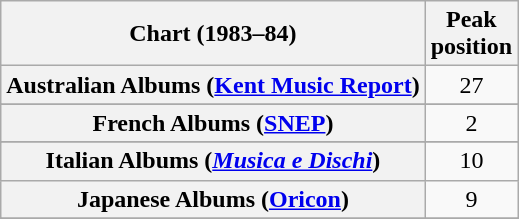<table class="wikitable sortable plainrowheaders" style="text-align:center">
<tr>
<th scope="col">Chart (1983–84)</th>
<th scope="col">Peak<br>position</th>
</tr>
<tr>
<th scope="row">Australian Albums (<a href='#'>Kent Music Report</a>)</th>
<td style="text-align:center;">27</td>
</tr>
<tr>
</tr>
<tr>
</tr>
<tr>
</tr>
<tr>
<th scope="row">French Albums (<a href='#'>SNEP</a>)</th>
<td style="text-align:center;">2</td>
</tr>
<tr>
</tr>
<tr>
<th scope="row">Italian Albums (<em><a href='#'>Musica e Dischi</a></em>)</th>
<td>10</td>
</tr>
<tr>
<th scope="row">Japanese Albums (<a href='#'>Oricon</a>)</th>
<td>9</td>
</tr>
<tr>
</tr>
<tr>
</tr>
<tr>
</tr>
<tr>
</tr>
<tr>
</tr>
<tr>
</tr>
</table>
